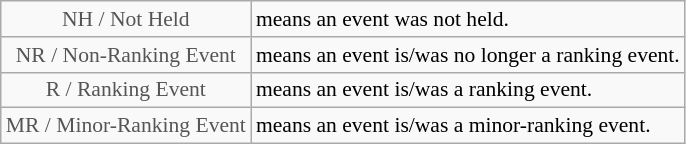<table class="wikitable" style="font-size:90%">
<tr>
<td style="text-align:center; color:#555555;" colspan="4">NH / Not Held</td>
<td>means an event was not held.</td>
</tr>
<tr>
<td style="text-align:center; color:#555555;" colspan="4">NR / Non-Ranking Event</td>
<td>means an event is/was no longer a ranking event.</td>
</tr>
<tr>
<td style="text-align:center; color:#555555;" colspan="4">R / Ranking Event</td>
<td>means an event is/was a ranking event.</td>
</tr>
<tr>
<td style="text-align:center; color:#555555;" colspan="4">MR / Minor-Ranking Event</td>
<td>means an event is/was a minor-ranking event.</td>
</tr>
</table>
